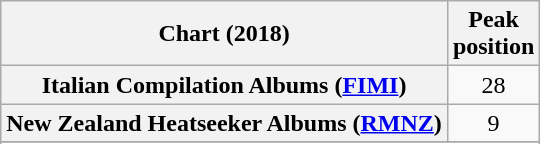<table class="wikitable sortable plainrowheaders" style="text-align:center">
<tr>
<th scope="col">Chart (2018)</th>
<th scope="col">Peak<br> position</th>
</tr>
<tr>
<th scope="row">Italian Compilation Albums (<a href='#'>FIMI</a>)</th>
<td>28</td>
</tr>
<tr>
<th scope="row">New Zealand Heatseeker Albums (<a href='#'>RMNZ</a>)</th>
<td>9</td>
</tr>
<tr>
</tr>
<tr>
</tr>
</table>
